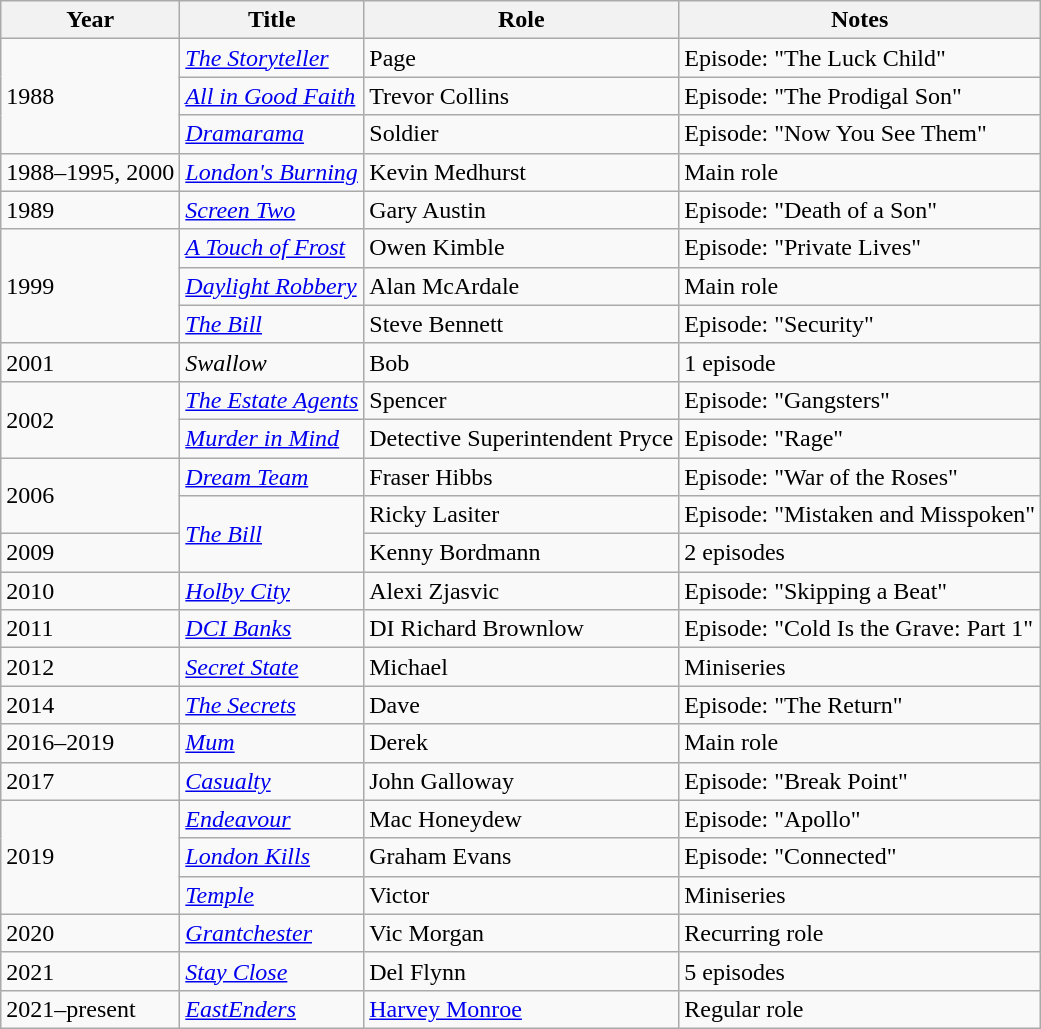<table class="wikitable sortable">
<tr>
<th>Year</th>
<th>Title</th>
<th>Role</th>
<th>Notes</th>
</tr>
<tr>
<td rowspan="3">1988</td>
<td><em><a href='#'>The Storyteller</a></em></td>
<td>Page</td>
<td>Episode: "The Luck Child"</td>
</tr>
<tr>
<td><em><a href='#'>All in Good Faith</a></em></td>
<td>Trevor Collins</td>
<td>Episode: "The Prodigal Son"</td>
</tr>
<tr>
<td><em><a href='#'>Dramarama</a></em></td>
<td>Soldier</td>
<td>Episode: "Now You See Them"</td>
</tr>
<tr>
<td>1988–1995, 2000</td>
<td><em><a href='#'>London's Burning</a></em></td>
<td>Kevin Medhurst</td>
<td>Main role</td>
</tr>
<tr>
<td>1989</td>
<td><em><a href='#'>Screen Two</a></em></td>
<td>Gary Austin</td>
<td>Episode: "Death of a Son"</td>
</tr>
<tr>
<td rowspan="3">1999</td>
<td><em><a href='#'>A Touch of Frost</a></em></td>
<td>Owen Kimble</td>
<td>Episode: "Private Lives"</td>
</tr>
<tr>
<td><em><a href='#'>Daylight Robbery</a></em></td>
<td>Alan McArdale</td>
<td>Main role</td>
</tr>
<tr>
<td><em><a href='#'>The Bill</a></em></td>
<td>Steve Bennett</td>
<td>Episode: "Security"</td>
</tr>
<tr>
<td>2001</td>
<td><em>Swallow</em></td>
<td>Bob</td>
<td>1 episode</td>
</tr>
<tr>
<td rowspan="2">2002</td>
<td><em><a href='#'>The Estate Agents</a></em></td>
<td>Spencer</td>
<td>Episode: "Gangsters"</td>
</tr>
<tr>
<td><em><a href='#'>Murder in Mind</a></em></td>
<td>Detective Superintendent Pryce</td>
<td>Episode: "Rage"</td>
</tr>
<tr>
<td rowspan="2">2006</td>
<td><em><a href='#'>Dream Team</a></em></td>
<td>Fraser Hibbs</td>
<td>Episode: "War of the Roses"</td>
</tr>
<tr>
<td rowspan="2"><em><a href='#'>The Bill</a></em></td>
<td>Ricky Lasiter</td>
<td>Episode: "Mistaken and Misspoken"</td>
</tr>
<tr>
<td>2009</td>
<td>Kenny Bordmann</td>
<td>2 episodes</td>
</tr>
<tr>
<td>2010</td>
<td><em><a href='#'>Holby City</a></em></td>
<td>Alexi Zjasvic</td>
<td>Episode: "Skipping a Beat"</td>
</tr>
<tr>
<td>2011</td>
<td><em><a href='#'>DCI Banks</a></em></td>
<td>DI Richard Brownlow</td>
<td>Episode: "Cold Is the Grave: Part 1"</td>
</tr>
<tr>
<td>2012</td>
<td><em><a href='#'>Secret State</a></em></td>
<td>Michael</td>
<td>Miniseries</td>
</tr>
<tr>
<td>2014</td>
<td><em><a href='#'>The Secrets</a></em></td>
<td>Dave</td>
<td>Episode: "The Return"</td>
</tr>
<tr>
<td>2016–2019</td>
<td><em><a href='#'>Mum</a></em></td>
<td>Derek</td>
<td>Main role</td>
</tr>
<tr>
<td>2017</td>
<td><em><a href='#'>Casualty</a></em></td>
<td>John Galloway</td>
<td>Episode: "Break Point"</td>
</tr>
<tr>
<td rowspan="3">2019</td>
<td><em><a href='#'>Endeavour</a></em></td>
<td>Mac Honeydew</td>
<td>Episode: "Apollo"</td>
</tr>
<tr>
<td><em><a href='#'>London Kills</a></em></td>
<td>Graham Evans</td>
<td>Episode: "Connected"</td>
</tr>
<tr>
<td><em><a href='#'>Temple</a></em></td>
<td>Victor</td>
<td>Miniseries</td>
</tr>
<tr>
<td>2020</td>
<td><em><a href='#'>Grantchester</a></em></td>
<td>Vic Morgan</td>
<td>Recurring role</td>
</tr>
<tr>
<td>2021</td>
<td><em><a href='#'>Stay Close</a></em></td>
<td>Del Flynn</td>
<td>5 episodes</td>
</tr>
<tr>
<td>2021–present</td>
<td><em><a href='#'>EastEnders</a></em></td>
<td><a href='#'>Harvey Monroe</a></td>
<td>Regular role</td>
</tr>
</table>
